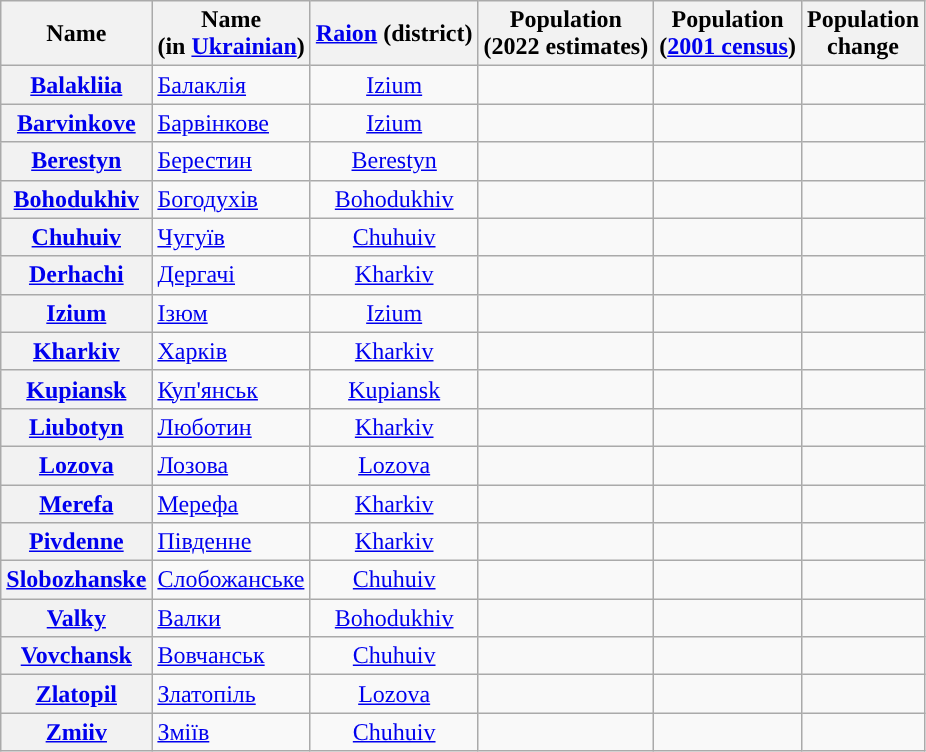<table class="wikitable sortable" id="Table of cities" caption="Tabulated list of cities in ">
<tr>
<th scope="col">Name</th>
<th scope="col">Name<br>(in <a href='#'>Ukrainian</a>)</th>
<th scope="col"><a href='#'>Raion</a> (district)</th>
<th scope="col">Population<br>(2022 estimates)</th>
<th scope="col">Population<br>(<a href='#'>2001 census</a>)</th>
<th scope="col">Population<br>change</th>
</tr>
<tr>
<th scope="row" align="left"><a href='#'>Balakliia</a></th>
<td><a href='#'>Балаклія</a></td>
<td align=center><a href='#'>Izium</a></td>
<td align=right></td>
<td align=right></td>
<td align=right></td>
</tr>
<tr>
<th scope="row" align="left"><a href='#'>Barvinkove</a></th>
<td><a href='#'>Барвінкове</a></td>
<td align=center><a href='#'>Izium</a></td>
<td align=right></td>
<td align=right></td>
<td align=right></td>
</tr>
<tr>
<th scope="row" align="left"><a href='#'>Berestyn</a></th>
<td><a href='#'>Берестин</a></td>
<td align=center><a href='#'>Berestyn</a></td>
<td align=right></td>
<td align=right></td>
<td align=right></td>
</tr>
<tr>
<th scope="row" align="left"><a href='#'>Bohodukhiv</a></th>
<td><a href='#'>Богодухів</a></td>
<td align=center><a href='#'>Bohodukhiv</a></td>
<td align=right></td>
<td align=right></td>
<td align=right></td>
</tr>
<tr>
<th scope="row" align="left"><a href='#'>Chuhuiv</a></th>
<td><a href='#'>Чугуїв</a></td>
<td align=center><a href='#'>Chuhuiv</a></td>
<td align=right></td>
<td align=right></td>
<td align=right></td>
</tr>
<tr>
<th scope="row" align="left"><a href='#'>Derhachi</a></th>
<td><a href='#'>Дергачі</a></td>
<td align=center><a href='#'>Kharkiv</a></td>
<td align=right></td>
<td align=right></td>
<td align=right></td>
</tr>
<tr>
<th scope="row" align="left"><a href='#'>Izium</a></th>
<td><a href='#'>Ізюм</a></td>
<td align=center><a href='#'>Izium</a></td>
<td align=right></td>
<td align=right></td>
<td align=right></td>
</tr>
<tr>
<th scope="row" align="left"><a href='#'>Kharkiv</a></th>
<td><a href='#'>Харків</a></td>
<td align=center><a href='#'>Kharkiv</a></td>
<td align=right></td>
<td align=right></td>
<td align=right></td>
</tr>
<tr>
<th scope="row" align="left"><a href='#'>Kupiansk</a></th>
<td><a href='#'>Куп'янськ</a></td>
<td align=center><a href='#'>Kupiansk</a></td>
<td align=right></td>
<td align=right></td>
<td align=right></td>
</tr>
<tr>
<th scope="row" align="left"><a href='#'>Liubotyn</a></th>
<td><a href='#'>Люботин</a></td>
<td align=center><a href='#'>Kharkiv</a></td>
<td align=right></td>
<td align=right></td>
<td align=right></td>
</tr>
<tr>
<th scope="row" align="left"><a href='#'>Lozova</a></th>
<td><a href='#'>Лозова</a></td>
<td align=center><a href='#'>Lozova</a></td>
<td align=right></td>
<td align=right></td>
<td align=right></td>
</tr>
<tr>
<th scope="row" align="left"><a href='#'>Merefa</a></th>
<td><a href='#'>Мерефа</a></td>
<td align=center><a href='#'>Kharkiv</a></td>
<td align=right></td>
<td align=right></td>
<td align=right></td>
</tr>
<tr>
<th scope="row" align="left"><a href='#'>Pivdenne</a></th>
<td><a href='#'>Південне</a></td>
<td align=center><a href='#'>Kharkiv</a></td>
<td align=right></td>
<td align=right></td>
<td align=right></td>
</tr>
<tr>
<th scope="row" align="left"><a href='#'>Slobozhanske</a></th>
<td><a href='#'>Слобожанське</a></td>
<td align=center><a href='#'>Chuhuiv</a></td>
<td align=right></td>
<td align=right></td>
<td align=right></td>
</tr>
<tr>
<th scope="row" align="left"><a href='#'>Valky</a></th>
<td><a href='#'>Валки</a></td>
<td align=center><a href='#'>Bohodukhiv</a></td>
<td align=right></td>
<td align=right></td>
<td align=right></td>
</tr>
<tr>
<th scope="row" align="left"><a href='#'>Vovchansk</a></th>
<td><a href='#'>Вовчанськ</a></td>
<td align=center><a href='#'>Chuhuiv</a></td>
<td align=right></td>
<td align=right></td>
<td align=right></td>
</tr>
<tr>
<th scope="row" align="left"><a href='#'>Zlatopil</a></th>
<td><a href='#'>Златопіль</a></td>
<td align=center><a href='#'>Lozova</a></td>
<td align=right></td>
<td align=right></td>
<td align=right></td>
</tr>
<tr>
<th scope="row" align="left"><a href='#'>Zmiiv</a></th>
<td><a href='#'>Зміїв</a></td>
<td align=center><a href='#'>Chuhuiv</a></td>
<td align=right></td>
<td align=right></td>
<td align=right></td>
</tr>
</table>
